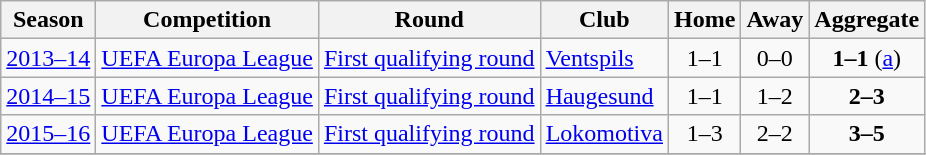<table class="wikitable">
<tr>
<th>Season</th>
<th>Competition</th>
<th>Round</th>
<th>Club</th>
<th>Home</th>
<th>Away</th>
<th>Aggregate</th>
</tr>
<tr>
<td><a href='#'>2013–14</a></td>
<td><a href='#'>UEFA Europa League</a></td>
<td><a href='#'>First qualifying round</a></td>
<td> <a href='#'>Ventspils</a></td>
<td style="text-align:center;">1–1</td>
<td style="text-align:center;">0–0</td>
<td style="text-align:center;"><strong>1–1</strong> (<a href='#'>a</a>)</td>
</tr>
<tr>
<td><a href='#'>2014–15</a></td>
<td><a href='#'>UEFA Europa League</a></td>
<td><a href='#'>First qualifying round</a></td>
<td> <a href='#'>Haugesund</a></td>
<td style="text-align:center;">1–1</td>
<td style="text-align:center;">1–2</td>
<td style="text-align:center;"><strong>2–3</strong></td>
</tr>
<tr>
<td><a href='#'>2015–16</a></td>
<td><a href='#'>UEFA Europa League</a></td>
<td><a href='#'>First qualifying round</a></td>
<td> <a href='#'>Lokomotiva</a></td>
<td style="text-align:center;">1–3</td>
<td style="text-align:center;">2–2</td>
<td style="text-align:center;"><strong>3–5</strong></td>
</tr>
<tr>
</tr>
</table>
